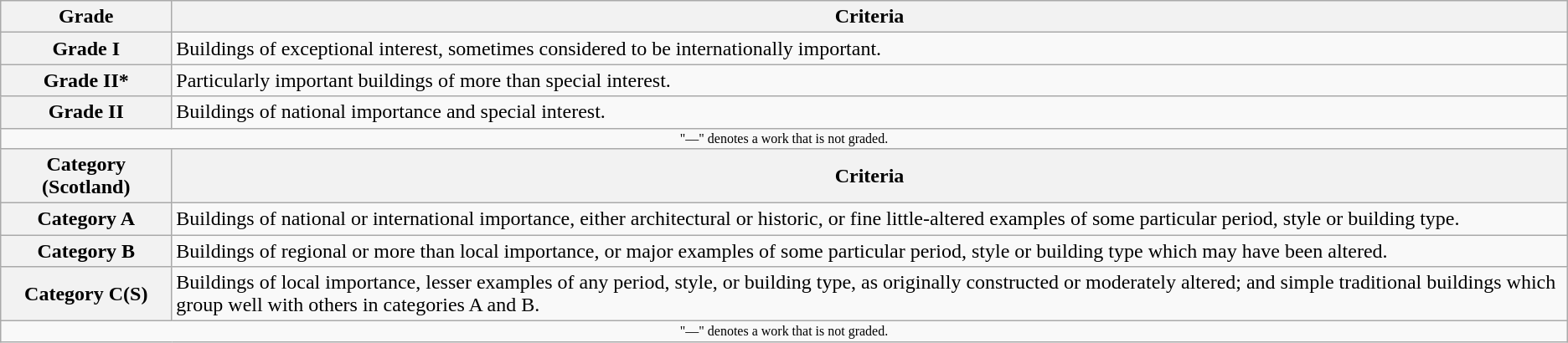<table class="wikitable" border="1">
<tr>
<th>Grade</th>
<th>Criteria</th>
</tr>
<tr>
<th>Grade I</th>
<td>Buildings of exceptional interest, sometimes considered to be internationally important.</td>
</tr>
<tr>
<th>Grade II*</th>
<td>Particularly important buildings of more than special interest.</td>
</tr>
<tr>
<th>Grade II</th>
<td>Buildings of national importance and special interest.</td>
</tr>
<tr>
<td align="center" colspan="14" style="font-size: 8pt">"—" denotes a work that is not graded.</td>
</tr>
<tr>
<th>Category (Scotland)</th>
<th>Criteria</th>
</tr>
<tr>
<th>Category A</th>
<td>Buildings of national or international importance, either architectural or historic, or fine little-altered examples of some particular period, style or building type.</td>
</tr>
<tr>
<th>Category B</th>
<td>Buildings of regional or more than local importance, or major examples of some particular period, style or building type which may have been altered.</td>
</tr>
<tr>
<th>Category C(S)</th>
<td>Buildings of local importance, lesser examples of any period, style, or building type, as originally constructed or moderately altered; and simple traditional buildings which group well with others in categories A and B.</td>
</tr>
<tr>
<td align="center" colspan="14" style="font-size: 8pt">"—" denotes a work that is not graded.</td>
</tr>
</table>
